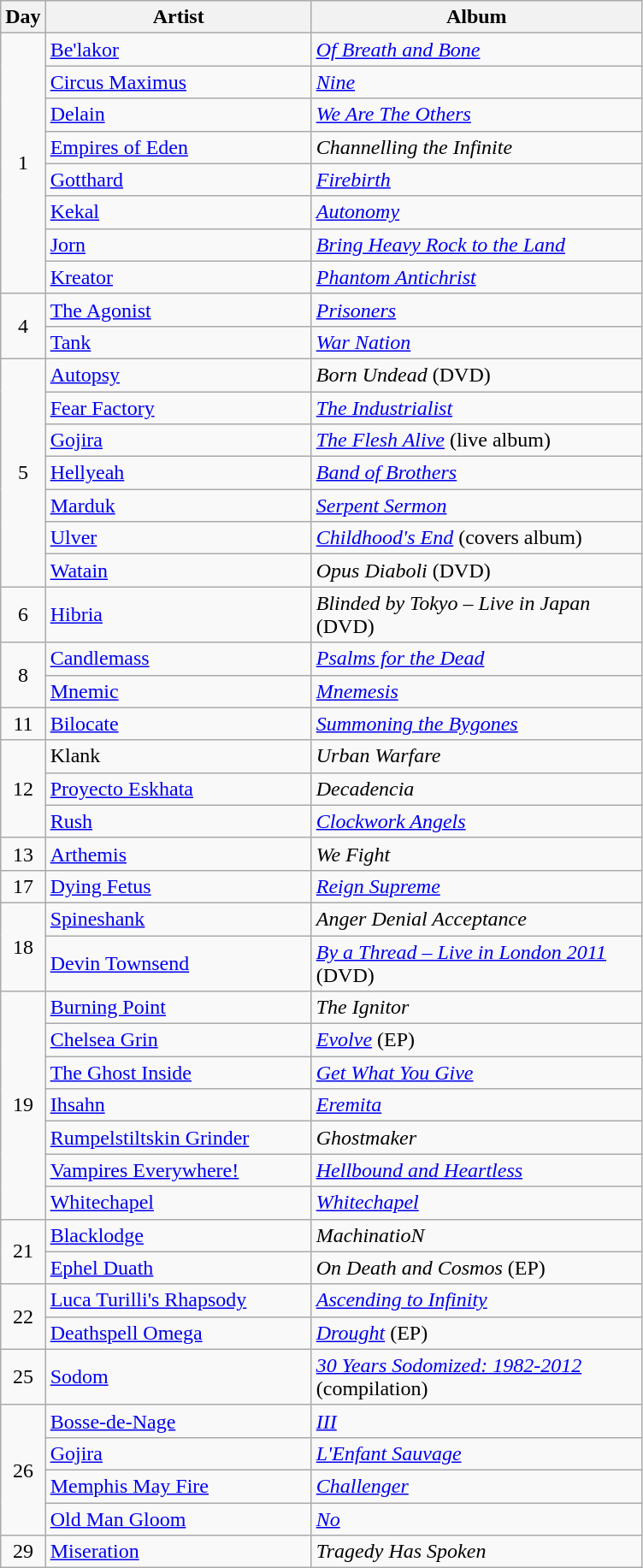<table class="wikitable">
<tr>
<th style="width:20px;">Day</th>
<th style="width:200px;">Artist</th>
<th style="width:250px;">Album</th>
</tr>
<tr>
<td style="text-align:center;" rowspan="8">1</td>
<td><a href='#'>Be'lakor</a></td>
<td><em><a href='#'>Of Breath and Bone</a></em></td>
</tr>
<tr>
<td><a href='#'>Circus Maximus</a></td>
<td><em><a href='#'>Nine</a></em></td>
</tr>
<tr>
<td><a href='#'>Delain</a></td>
<td><em><a href='#'>We Are The Others</a></em></td>
</tr>
<tr>
<td><a href='#'>Empires of Eden</a></td>
<td><em>Channelling the Infinite</em></td>
</tr>
<tr>
<td><a href='#'>Gotthard</a></td>
<td><em><a href='#'>Firebirth</a></em></td>
</tr>
<tr>
<td><a href='#'>Kekal</a></td>
<td><em><a href='#'>Autonomy</a></em></td>
</tr>
<tr>
<td><a href='#'>Jorn</a></td>
<td><em><a href='#'>Bring Heavy Rock to the Land</a></em></td>
</tr>
<tr>
<td><a href='#'>Kreator</a></td>
<td><em><a href='#'>Phantom Antichrist</a></em></td>
</tr>
<tr>
<td style="text-align:center;" rowspan="2">4</td>
<td><a href='#'>The Agonist</a></td>
<td><em><a href='#'>Prisoners</a></em></td>
</tr>
<tr>
<td><a href='#'>Tank</a></td>
<td><em><a href='#'>War Nation</a></em></td>
</tr>
<tr>
<td style="text-align:center;" rowspan="7">5</td>
<td><a href='#'>Autopsy</a></td>
<td><em>Born Undead</em> (DVD)</td>
</tr>
<tr>
<td><a href='#'>Fear Factory</a></td>
<td><em><a href='#'>The Industrialist</a></em></td>
</tr>
<tr>
<td><a href='#'>Gojira</a></td>
<td><em><a href='#'>The Flesh Alive</a></em> (live album)</td>
</tr>
<tr>
<td><a href='#'>Hellyeah</a></td>
<td><em><a href='#'>Band of Brothers</a></em></td>
</tr>
<tr>
<td><a href='#'>Marduk</a></td>
<td><em><a href='#'>Serpent Sermon</a></em></td>
</tr>
<tr>
<td><a href='#'>Ulver</a></td>
<td><em><a href='#'>Childhood's End</a></em> (covers album)</td>
</tr>
<tr>
<td><a href='#'>Watain</a></td>
<td><em>Opus Diaboli</em> (DVD)</td>
</tr>
<tr>
<td style="text-align:center;" rowspan="1">6</td>
<td><a href='#'>Hibria</a></td>
<td><em>Blinded by Tokyo – Live in Japan</em> (DVD)</td>
</tr>
<tr>
<td style="text-align:center;" rowspan="2">8</td>
<td><a href='#'>Candlemass</a></td>
<td><em><a href='#'>Psalms for the Dead</a></em></td>
</tr>
<tr>
<td><a href='#'>Mnemic</a></td>
<td><em><a href='#'>Mnemesis</a></em></td>
</tr>
<tr>
<td style="text-align:center;">11</td>
<td><a href='#'>Bilocate</a></td>
<td><em><a href='#'>Summoning the Bygones</a></em></td>
</tr>
<tr>
<td style="text-align:center;" rowspan="3">12</td>
<td>Klank</td>
<td><em>Urban Warfare</em></td>
</tr>
<tr>
<td><a href='#'>Proyecto Eskhata</a></td>
<td><em>Decadencia</em></td>
</tr>
<tr>
<td><a href='#'>Rush</a></td>
<td><em><a href='#'>Clockwork Angels</a></em></td>
</tr>
<tr>
<td style="text-align:center;">13</td>
<td><a href='#'>Arthemis</a></td>
<td><em>We Fight</em></td>
</tr>
<tr>
<td style="text-align:center;">17</td>
<td><a href='#'>Dying Fetus</a></td>
<td><em><a href='#'>Reign Supreme</a></em></td>
</tr>
<tr>
<td style="text-align:center;" rowspan="2">18</td>
<td><a href='#'>Spineshank</a></td>
<td><em>Anger Denial Acceptance</em></td>
</tr>
<tr>
<td><a href='#'>Devin Townsend</a></td>
<td><em><a href='#'>By a Thread – Live in London 2011</a></em> (DVD)</td>
</tr>
<tr>
<td style="text-align:center;" rowspan="7">19</td>
<td><a href='#'>Burning Point</a></td>
<td><em>The Ignitor</em></td>
</tr>
<tr>
<td><a href='#'>Chelsea Grin</a></td>
<td><em><a href='#'>Evolve</a></em> (EP)</td>
</tr>
<tr>
<td><a href='#'>The Ghost Inside</a></td>
<td><em><a href='#'>Get What You Give</a></em></td>
</tr>
<tr>
<td><a href='#'>Ihsahn</a></td>
<td><em><a href='#'>Eremita</a></em></td>
</tr>
<tr>
<td><a href='#'>Rumpelstiltskin Grinder</a></td>
<td><em>Ghostmaker</em></td>
</tr>
<tr>
<td><a href='#'>Vampires Everywhere!</a></td>
<td><em><a href='#'>Hellbound and Heartless</a></em></td>
</tr>
<tr>
<td><a href='#'>Whitechapel</a></td>
<td><em><a href='#'>Whitechapel</a></em></td>
</tr>
<tr>
<td style="text-align:center;" rowspan="2">21</td>
<td><a href='#'>Blacklodge</a></td>
<td><em>MachinatioN</em></td>
</tr>
<tr>
<td><a href='#'>Ephel Duath</a></td>
<td><em>On Death and Cosmos</em> (EP)</td>
</tr>
<tr>
<td style="text-align:center;" rowspan="2">22</td>
<td><a href='#'>Luca Turilli's Rhapsody</a></td>
<td><em><a href='#'>Ascending to Infinity</a></em></td>
</tr>
<tr>
<td><a href='#'>Deathspell Omega</a></td>
<td><em><a href='#'>Drought</a></em> (EP)</td>
</tr>
<tr>
<td style="text-align:center;">25</td>
<td><a href='#'>Sodom</a></td>
<td><em><a href='#'>30 Years Sodomized: 1982-2012</a></em> (compilation)</td>
</tr>
<tr>
<td style="text-align:center;" rowspan="4">26</td>
<td><a href='#'>Bosse-de-Nage</a></td>
<td><em><a href='#'>III</a></em></td>
</tr>
<tr>
<td><a href='#'>Gojira</a></td>
<td><em><a href='#'>L'Enfant Sauvage</a></em></td>
</tr>
<tr>
<td><a href='#'>Memphis May Fire</a></td>
<td><em><a href='#'>Challenger</a></em></td>
</tr>
<tr>
<td><a href='#'>Old Man Gloom</a></td>
<td><em><a href='#'>No</a></em></td>
</tr>
<tr>
<td style="text-align:center;">29</td>
<td><a href='#'>Miseration</a></td>
<td><em>Tragedy Has Spoken</em></td>
</tr>
</table>
